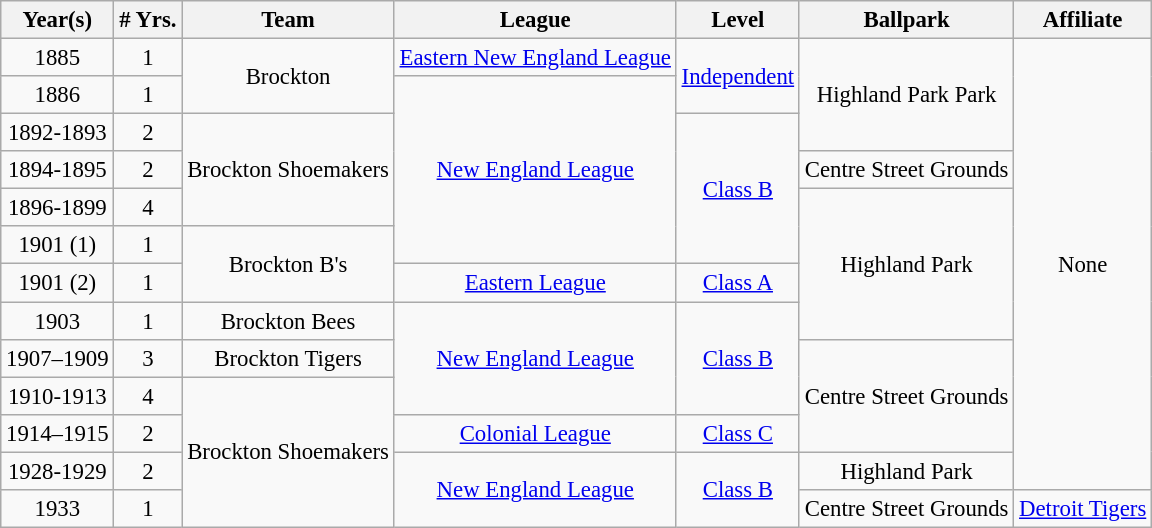<table class="wikitable" style="text-align:center; font-size: 95%;">
<tr>
<th>Year(s)</th>
<th># Yrs.</th>
<th>Team</th>
<th>League</th>
<th>Level</th>
<th>Ballpark</th>
<th>Affiliate</th>
</tr>
<tr>
<td>1885</td>
<td>1</td>
<td rowspan=2>Brockton</td>
<td><a href='#'>Eastern New England League</a></td>
<td rowspan=2><a href='#'>Independent</a></td>
<td rowspan=3>Highland Park Park</td>
<td rowspan=12>None</td>
</tr>
<tr>
<td>1886</td>
<td>1</td>
<td rowspan=5><a href='#'>New England League</a></td>
</tr>
<tr>
<td>1892-1893</td>
<td>2</td>
<td rowspan=3>Brockton Shoemakers</td>
<td rowspan=4><a href='#'>Class B</a></td>
</tr>
<tr>
<td>1894-1895</td>
<td>2</td>
<td>Centre Street Grounds</td>
</tr>
<tr>
<td>1896-1899</td>
<td>4</td>
<td rowspan=4>Highland Park</td>
</tr>
<tr>
<td>1901 (1)</td>
<td>1</td>
<td rowspan=2>Brockton B's</td>
</tr>
<tr>
<td>1901 (2)</td>
<td>1</td>
<td><a href='#'>Eastern League</a></td>
<td><a href='#'>Class A</a></td>
</tr>
<tr>
<td>1903</td>
<td>1</td>
<td>Brockton Bees</td>
<td rowspan=3><a href='#'>New England League</a></td>
<td rowspan=3><a href='#'>Class B</a></td>
</tr>
<tr>
<td>1907–1909</td>
<td>3</td>
<td>Brockton Tigers</td>
<td rowspan=3>Centre Street Grounds</td>
</tr>
<tr>
<td>1910-1913</td>
<td>4</td>
<td rowspan=4>Brockton Shoemakers</td>
</tr>
<tr>
<td>1914–1915</td>
<td>2</td>
<td><a href='#'>Colonial League</a></td>
<td><a href='#'>Class C</a></td>
</tr>
<tr>
<td>1928-1929</td>
<td>2</td>
<td rowspan=2><a href='#'>New England League</a></td>
<td rowspan=2><a href='#'>Class B</a></td>
<td>Highland Park</td>
</tr>
<tr>
<td>1933</td>
<td>1</td>
<td>Centre Street Grounds</td>
<td><a href='#'>Detroit Tigers</a></td>
</tr>
</table>
